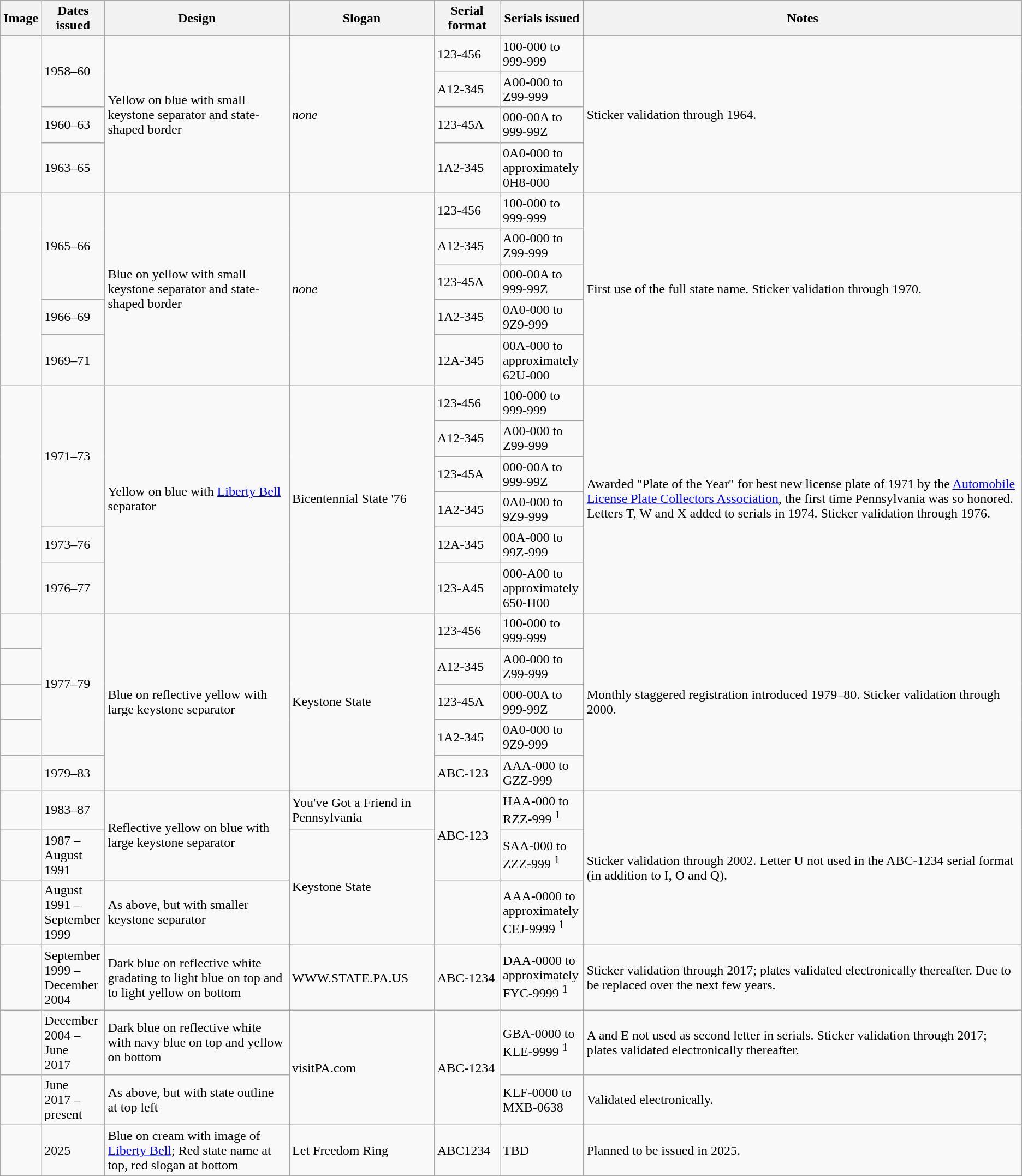<table class="wikitable">
<tr>
<th>Image</th>
<th style="width:70px;">Dates issued</th>
<th>Design</th>
<th>Slogan</th>
<th>Serial format</th>
<th style="width:95px;">Serials issued</th>
<th>Notes</th>
</tr>
<tr>
<td rowspan="4"></td>
<td rowspan="2">1958–60</td>
<td rowspan="4">Yellow on blue with small keystone separator and state-shaped border</td>
<td rowspan="4"><em>none</em></td>
<td>123-456</td>
<td>100-000 to 999-999</td>
<td rowspan="4">Sticker validation through 1964.</td>
</tr>
<tr>
<td>A12-345</td>
<td>A00-000 to Z99-999</td>
</tr>
<tr>
<td>1960–63</td>
<td>123-45A</td>
<td>000-00A to 999-99Z</td>
</tr>
<tr>
<td>1963–65</td>
<td>1A2-345</td>
<td>0A0-000 to approximately 0H8-000</td>
</tr>
<tr>
<td rowspan="5"></td>
<td rowspan="3">1965–66</td>
<td rowspan="5">Blue on yellow with small keystone separator and state-shaped border</td>
<td rowspan="5"><em>none</em></td>
<td>123-456</td>
<td>100-000 to 999-999</td>
<td rowspan="5">First use of the full state name. Sticker validation through 1970.</td>
</tr>
<tr>
<td>A12-345</td>
<td>A00-000 to Z99-999</td>
</tr>
<tr>
<td>123-45A</td>
<td>000-00A to 999-99Z</td>
</tr>
<tr>
<td>1966–69</td>
<td>1A2-345</td>
<td>0A0-000 to 9Z9-999</td>
</tr>
<tr>
<td>1969–71</td>
<td>12A-345</td>
<td>00A-000 to approximately 62U-000</td>
</tr>
<tr>
<td rowspan="6"><br></td>
<td rowspan="4">1971–73</td>
<td rowspan="6">Yellow on blue with <a href='#'>Liberty Bell</a> separator</td>
<td rowspan="6">Bicentennial State '76</td>
<td>123-456</td>
<td>100-000 to 999-999</td>
<td rowspan="6">Awarded "Plate of the Year" for best new license plate of 1971 by the <a href='#'>Automobile License Plate Collectors Association</a>, the first time Pennsylvania was so honored. Letters T, W and X added to serials in 1974. Sticker validation through 1976.</td>
</tr>
<tr>
<td>A12-345</td>
<td>A00-000 to Z99-999</td>
</tr>
<tr>
<td>123-45A</td>
<td>000-00A to 999-99Z</td>
</tr>
<tr>
<td>1A2-345</td>
<td>0A0-000 to 9Z9-999</td>
</tr>
<tr>
<td>1973–76</td>
<td>12A-345</td>
<td>00A-000 to 99Z-999</td>
</tr>
<tr>
<td>1976–77</td>
<td>123-A45</td>
<td>000-A00 to approximately 650-H00</td>
</tr>
<tr>
<td></td>
<td rowspan="4">1977–79</td>
<td rowspan="5">Blue on reflective yellow with large keystone separator</td>
<td rowspan="5">Keystone State</td>
<td>123-456</td>
<td>100-000 to 999-999</td>
<td rowspan="5">Monthly staggered registration introduced 1979–80. Sticker validation through 2000.</td>
</tr>
<tr>
<td></td>
<td>A12-345</td>
<td>A00-000 to Z99-999</td>
</tr>
<tr>
<td></td>
<td>123-45A</td>
<td>000-00A to 999-99Z</td>
</tr>
<tr>
<td></td>
<td>1A2-345</td>
<td>0A0-000 to 9Z9-999</td>
</tr>
<tr>
<td></td>
<td>1979–83</td>
<td>ABC-123</td>
<td>AAA-000 to GZZ-999</td>
</tr>
<tr>
<td></td>
<td>1983–87</td>
<td rowspan="2">Reflective yellow on blue with large keystone separator</td>
<td>You've Got a Friend in Pennsylvania</td>
<td rowspan="2">ABC-123</td>
<td>HAA-000 to RZZ-999 <sup>1</sup></td>
<td rowspan="3">Sticker validation through 2002. Letter U not used in the ABC-1234 serial format (in addition to I, O and Q).</td>
</tr>
<tr>
<td></td>
<td>1987 – August 1991</td>
<td rowspan="2">Keystone State</td>
<td>SAA-000 to ZZZ-999 <sup>1</sup></td>
</tr>
<tr>
<td></td>
<td>August 1991 – September 1999</td>
<td>As above, but with smaller keystone separator</td>
<td></td>
<td>AAA-0000 to approximately CEJ-9999 <sup>1</sup></td>
</tr>
<tr>
<td></td>
<td>September 1999 – December 2004</td>
<td>Dark blue on reflective white gradating to light blue on top and to light yellow on bottom</td>
<td>WWW.STATE.PA.US</td>
<td>ABC-1234</td>
<td>DAA-0000 to approximately FYC-9999 <sup>1</sup></td>
<td>Sticker validation through 2017; plates validated electronically thereafter. Due to be replaced over the next few years.</td>
</tr>
<tr>
<td></td>
<td>December 2004 – June<br>2017</td>
<td>Dark blue on reflective white with navy blue on top and yellow on bottom</td>
<td rowspan="2">visitPA.com</td>
<td rowspan="2">ABC-1234</td>
<td>GBA-0000 to KLE-9999 <sup>1</sup></td>
<td>A and E not used as second letter in serials. Sticker validation through 2017; plates validated electronically thereafter.</td>
</tr>
<tr>
<td></td>
<td>June 2017 – present</td>
<td>As above, but with state outline at top left</td>
<td>KLF-0000 to MXB-0638 </td>
<td>Validated electronically.</td>
</tr>
<tr>
<td></td>
<td>2025</td>
<td>Blue on cream with image of <a href='#'>Liberty Bell</a>; Red state name at top, red slogan at bottom</td>
<td>Let Freedom Ring</td>
<td>ABC1234</td>
<td>TBD</td>
<td>Planned to be issued in 2025.</td>
</tr>
</table>
